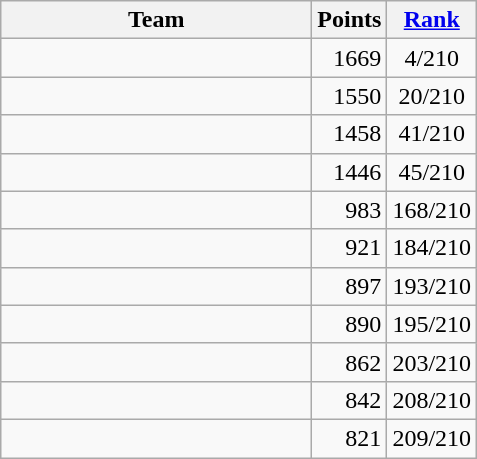<table class="wikitable">
<tr>
<th width=200>Team</th>
<th>Points</th>
<th><a href='#'>Rank</a></th>
</tr>
<tr>
<td></td>
<td align=right>1669</td>
<td align=center>4/210</td>
</tr>
<tr>
<td></td>
<td align=right>1550</td>
<td align=center>20/210</td>
</tr>
<tr>
<td></td>
<td align=right>1458</td>
<td align=center>41/210</td>
</tr>
<tr>
<td></td>
<td align=right>1446</td>
<td align=center>45/210</td>
</tr>
<tr>
<td></td>
<td align=right>983</td>
<td align=center>168/210</td>
</tr>
<tr>
<td></td>
<td align=right>921</td>
<td align=center>184/210</td>
</tr>
<tr>
<td></td>
<td align=right>897</td>
<td align=center>193/210</td>
</tr>
<tr>
<td></td>
<td align=right>890</td>
<td align=center>195/210</td>
</tr>
<tr>
<td></td>
<td align=right>862</td>
<td align=center>203/210</td>
</tr>
<tr>
<td></td>
<td align=right>842</td>
<td align=center>208/210</td>
</tr>
<tr>
<td></td>
<td align=right>821</td>
<td align=center>209/210</td>
</tr>
</table>
